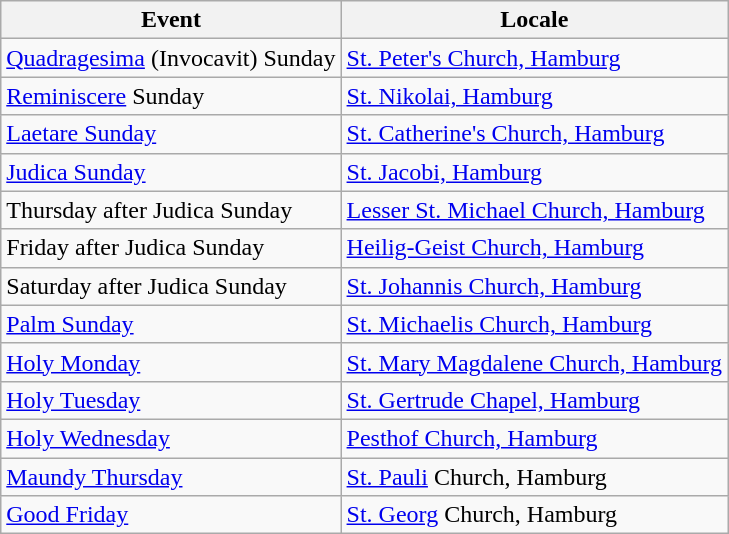<table class="wikitable">
<tr>
<th><strong>Event</strong></th>
<th><strong>Locale</strong></th>
</tr>
<tr>
<td><a href='#'>Quadragesima</a> (Invocavit) Sunday</td>
<td><a href='#'>St. Peter's Church, Hamburg</a></td>
</tr>
<tr>
<td><a href='#'>Reminiscere</a> Sunday</td>
<td><a href='#'>St. Nikolai, Hamburg</a></td>
</tr>
<tr>
<td><a href='#'>Laetare Sunday</a></td>
<td><a href='#'>St. Catherine's Church, Hamburg</a></td>
</tr>
<tr>
<td><a href='#'>Judica Sunday</a></td>
<td><a href='#'>St. Jacobi, Hamburg</a></td>
</tr>
<tr>
<td>Thursday after Judica Sunday</td>
<td><a href='#'>Lesser St. Michael Church, Hamburg</a></td>
</tr>
<tr>
<td>Friday after Judica Sunday</td>
<td><a href='#'>Heilig-Geist Church, Hamburg</a></td>
</tr>
<tr>
<td>Saturday after Judica Sunday</td>
<td><a href='#'>St. Johannis Church, Hamburg</a></td>
</tr>
<tr>
<td><a href='#'>Palm Sunday</a></td>
<td><a href='#'>St. Michaelis Church, Hamburg</a></td>
</tr>
<tr>
<td><a href='#'>Holy Monday</a></td>
<td><a href='#'>St. Mary Magdalene Church, Hamburg</a></td>
</tr>
<tr>
<td><a href='#'>Holy Tuesday</a></td>
<td><a href='#'>St. Gertrude Chapel, Hamburg</a></td>
</tr>
<tr>
<td><a href='#'>Holy Wednesday</a></td>
<td><a href='#'>Pesthof Church, Hamburg</a></td>
</tr>
<tr>
<td><a href='#'>Maundy Thursday</a></td>
<td><a href='#'>St. Pauli</a> Church, Hamburg</td>
</tr>
<tr>
<td><a href='#'>Good Friday</a></td>
<td><a href='#'>St. Georg</a> Church, Hamburg</td>
</tr>
</table>
